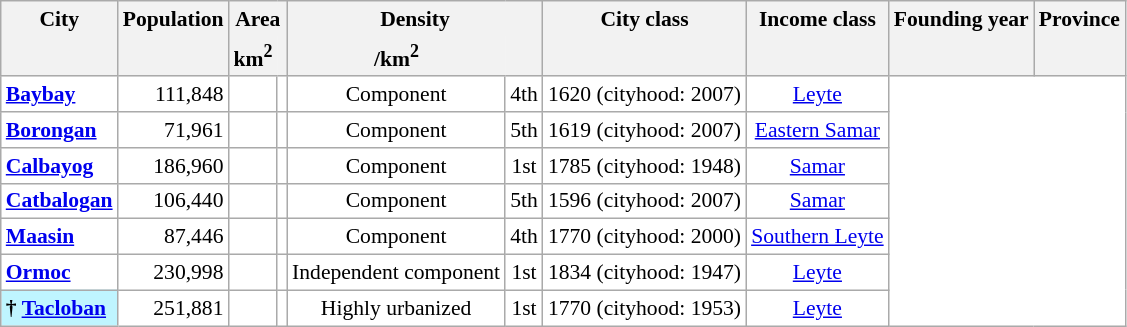<table class="wikitable sortable collapsible collapsed" style="text-align:center;background-color:initial;font-size:90%;">
<tr>
<th scope="col" style="border-bottom:none;" class="unsortable">City</th>
<th scope="col" style="border-bottom:none;" class="unsortable">Population </th>
<th scope="col" style="border-bottom:none;" class="unsortable" colspan=2>Area</th>
<th scope="col" style="border-bottom:none;" class="unsortable" colspan=2>Density</th>
<th scope="col" style="border-bottom:none;" class="unsortable">City class</th>
<th scope="col" style="border-bottom:none;" class="unsortable">Income class</th>
<th scope="col" style="border-bottom:none;" class="unsortable">Founding year</th>
<th scope="col" style="border-bottom:none;" class="unsortable">Province</th>
</tr>
<tr>
<th scope="col" style="border-top:none;"></th>
<th scope="col" style="border-top:none;"></th>
<th scope="col" style="border-style:hidden hidden solid solid;">km<sup>2</sup></th>
<th scope="col" style="border-style:hidden solid solid hidden;" class="unsortable"></th>
<th scope="col" style="border-style:hidden hidden solid solid;">/km<sup>2</sup></th>
<th scope="col" style="border-style:hidden solid solid hidden;" class="unsortable"></th>
<th scope="col" style="border-top:none;"></th>
<th scope="col" style="border-top:none;"></th>
<th scope="col" style="border-top:none;"></th>
<th scope="col" style="border-top:none;"></th>
</tr>
<tr>
<th scope="row" style="text-align:left;background-color:initial;"><a href='#'>Baybay</a></th>
<td style="text-align:right;">111,848</td>
<td></td>
<td></td>
<td>Component</td>
<td>4th</td>
<td>1620 (cityhood: 2007)</td>
<td><a href='#'>Leyte</a></td>
</tr>
<tr>
<th scope="row" style="text-align:left;background-color:initial;"><a href='#'>Borongan</a></th>
<td style="text-align:right;">71,961</td>
<td></td>
<td></td>
<td>Component</td>
<td>5th</td>
<td>1619 (cityhood: 2007)</td>
<td><a href='#'>Eastern Samar</a></td>
</tr>
<tr>
<th scope="row" style="text-align:left;background-color:initial;"><a href='#'>Calbayog</a></th>
<td style="text-align:right;">186,960</td>
<td></td>
<td></td>
<td>Component</td>
<td>1st</td>
<td>1785 (cityhood: 1948)</td>
<td><a href='#'>Samar</a></td>
</tr>
<tr>
<th scope="row" style="text-align:left;background-color:initial;"><a href='#'>Catbalogan</a></th>
<td style="text-align:right;">106,440</td>
<td></td>
<td></td>
<td>Component</td>
<td>5th</td>
<td>1596 (cityhood: 2007)</td>
<td><a href='#'>Samar</a></td>
</tr>
<tr>
<th scope="row" style="text-align:left;background-color:initial;"><a href='#'>Maasin</a></th>
<td style="text-align:right;">87,446</td>
<td></td>
<td></td>
<td>Component</td>
<td>4th</td>
<td>1770 (cityhood: 2000)</td>
<td><a href='#'>Southern Leyte</a></td>
</tr>
<tr>
<th scope="row" style="text-align:left;background-color:initial;"><a href='#'>Ormoc</a></th>
<td style="text-align:right;">230,998</td>
<td></td>
<td></td>
<td>Independent component</td>
<td>1st</td>
<td>1834 (cityhood: 1947)</td>
<td><a href='#'>Leyte</a></td>
</tr>
<tr>
<th scope="row" style="text-align:left;background-color:#BFF5FF;border-right:0;">† <a href='#'>Tacloban</a></th>
<td style="text-align:right;">251,881</td>
<td></td>
<td></td>
<td>Highly urbanized</td>
<td>1st</td>
<td>1770 (cityhood: 1953)</td>
<td><a href='#'>Leyte</a></td>
</tr>
</table>
